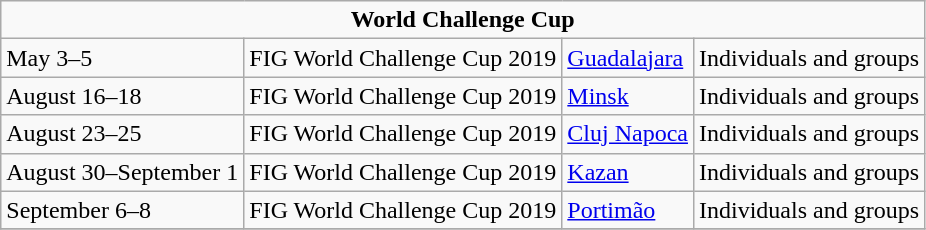<table class="wikitable">
<tr>
<td colspan="4" style="text-align:center;"><strong>World Challenge Cup</strong></td>
</tr>
<tr>
<td>May 3–5</td>
<td>FIG World Challenge Cup 2019</td>
<td>  <a href='#'>Guadalajara</a></td>
<td>Individuals and groups</td>
</tr>
<tr>
<td>August 16–18</td>
<td>FIG World Challenge Cup 2019</td>
<td>  <a href='#'>Minsk</a></td>
<td>Individuals and groups</td>
</tr>
<tr>
<td>August 23–25</td>
<td>FIG World Challenge Cup 2019</td>
<td>  <a href='#'>Cluj Napoca</a></td>
<td>Individuals and groups</td>
</tr>
<tr>
<td>August 30–September 1</td>
<td>FIG World Challenge Cup 2019</td>
<td>  <a href='#'>Kazan</a></td>
<td>Individuals and groups</td>
</tr>
<tr>
<td>September 6–8</td>
<td>FIG World Challenge Cup 2019</td>
<td>  <a href='#'>Portimão</a></td>
<td>Individuals and groups</td>
</tr>
<tr>
</tr>
</table>
